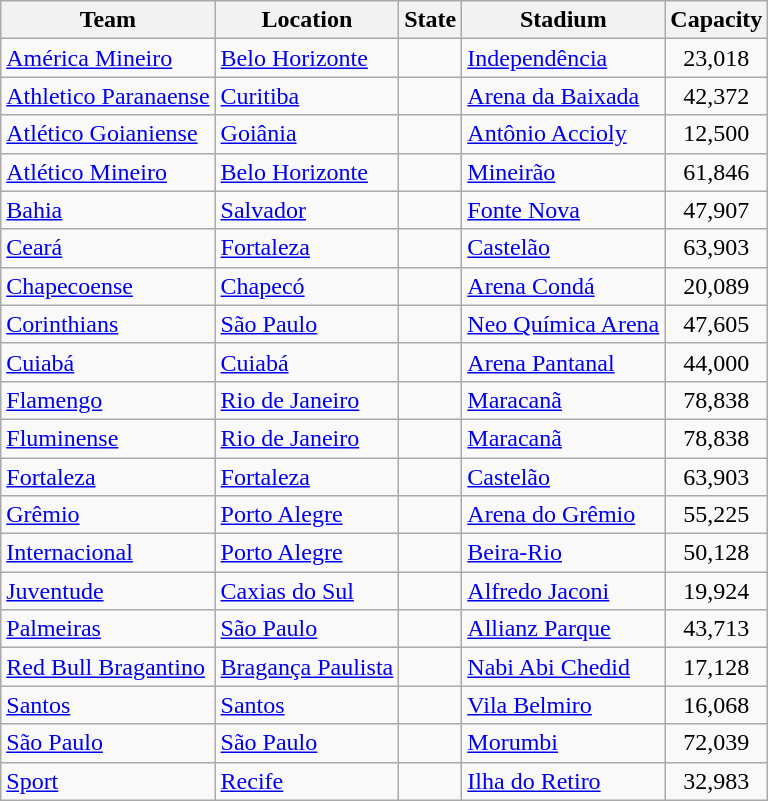<table class="wikitable sortable" style="text-align: left;">
<tr>
<th>Team</th>
<th>Location</th>
<th>State</th>
<th>Stadium</th>
<th>Capacity</th>
</tr>
<tr>
<td><a href='#'>América Mineiro</a></td>
<td><a href='#'>Belo Horizonte</a></td>
<td></td>
<td><a href='#'>Independência</a></td>
<td align=center>23,018</td>
</tr>
<tr>
<td><a href='#'>Athletico Paranaense</a></td>
<td><a href='#'>Curitiba</a></td>
<td></td>
<td><a href='#'>Arena da Baixada</a></td>
<td align=center>42,372</td>
</tr>
<tr>
<td><a href='#'>Atlético Goianiense</a></td>
<td><a href='#'>Goiânia</a></td>
<td></td>
<td><a href='#'>Antônio Accioly</a></td>
<td align=center>12,500</td>
</tr>
<tr>
<td><a href='#'>Atlético Mineiro</a></td>
<td><a href='#'>Belo Horizonte</a></td>
<td></td>
<td><a href='#'>Mineirão</a></td>
<td align=center>61,846</td>
</tr>
<tr>
<td><a href='#'>Bahia</a></td>
<td><a href='#'>Salvador</a></td>
<td></td>
<td><a href='#'>Fonte Nova</a></td>
<td align=center>47,907</td>
</tr>
<tr>
<td><a href='#'>Ceará</a></td>
<td><a href='#'>Fortaleza</a></td>
<td></td>
<td><a href='#'>Castelão</a></td>
<td align=center>63,903</td>
</tr>
<tr>
<td><a href='#'>Chapecoense</a></td>
<td><a href='#'>Chapecó</a></td>
<td></td>
<td><a href='#'>Arena Condá</a></td>
<td align=center>20,089</td>
</tr>
<tr>
<td><a href='#'>Corinthians</a></td>
<td><a href='#'>São Paulo</a></td>
<td></td>
<td><a href='#'>Neo Química Arena</a></td>
<td align=center>47,605</td>
</tr>
<tr>
<td><a href='#'>Cuiabá</a></td>
<td><a href='#'>Cuiabá</a></td>
<td></td>
<td><a href='#'>Arena Pantanal</a></td>
<td align=center>44,000</td>
</tr>
<tr>
<td><a href='#'>Flamengo</a></td>
<td><a href='#'>Rio de Janeiro</a></td>
<td></td>
<td><a href='#'>Maracanã</a></td>
<td align=center>78,838</td>
</tr>
<tr>
<td><a href='#'>Fluminense</a></td>
<td><a href='#'>Rio de Janeiro</a></td>
<td></td>
<td><a href='#'>Maracanã</a></td>
<td align=center>78,838</td>
</tr>
<tr>
<td><a href='#'>Fortaleza</a></td>
<td><a href='#'>Fortaleza</a></td>
<td></td>
<td><a href='#'>Castelão</a></td>
<td align=center>63,903</td>
</tr>
<tr>
<td><a href='#'>Grêmio</a></td>
<td><a href='#'>Porto Alegre</a></td>
<td></td>
<td><a href='#'>Arena do Grêmio</a></td>
<td align=center>55,225</td>
</tr>
<tr>
<td><a href='#'>Internacional</a></td>
<td><a href='#'>Porto Alegre</a></td>
<td></td>
<td><a href='#'>Beira-Rio</a></td>
<td align=center>50,128</td>
</tr>
<tr>
<td><a href='#'>Juventude</a></td>
<td><a href='#'>Caxias do Sul</a></td>
<td></td>
<td><a href='#'>Alfredo Jaconi</a></td>
<td align=center>19,924</td>
</tr>
<tr>
<td><a href='#'>Palmeiras</a></td>
<td><a href='#'>São Paulo</a></td>
<td></td>
<td><a href='#'>Allianz Parque</a></td>
<td align=center>43,713</td>
</tr>
<tr>
<td><a href='#'>Red Bull Bragantino</a></td>
<td><a href='#'>Bragança Paulista</a></td>
<td></td>
<td><a href='#'>Nabi Abi Chedid</a></td>
<td align=center>17,128</td>
</tr>
<tr>
<td><a href='#'>Santos</a></td>
<td><a href='#'>Santos</a></td>
<td></td>
<td><a href='#'>Vila Belmiro</a></td>
<td align=center>16,068</td>
</tr>
<tr>
<td><a href='#'>São Paulo</a></td>
<td><a href='#'>São Paulo</a></td>
<td></td>
<td><a href='#'>Morumbi</a></td>
<td align=center>72,039</td>
</tr>
<tr>
<td><a href='#'>Sport</a></td>
<td><a href='#'>Recife</a></td>
<td></td>
<td><a href='#'>Ilha do Retiro</a></td>
<td style="text-align:center">32,983</td>
</tr>
</table>
